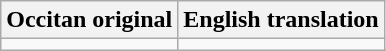<table class="wikitable">
<tr>
<th>Occitan original</th>
<th>English translation</th>
</tr>
<tr style="white-space:nowrap;">
<td></td>
<td></td>
</tr>
</table>
